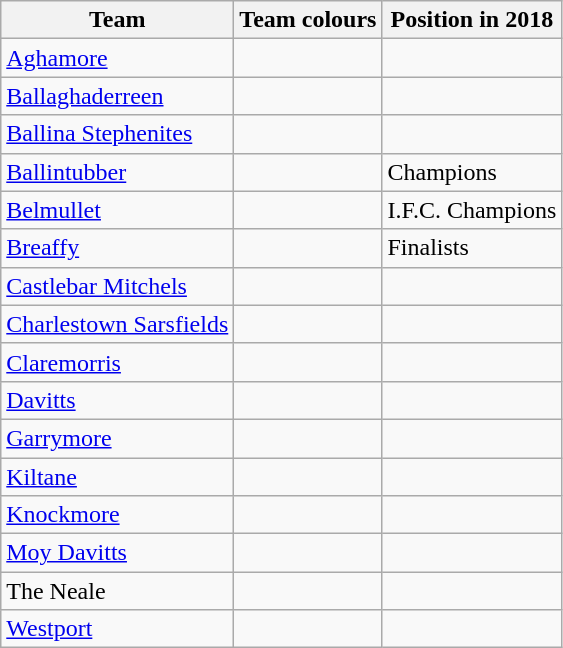<table class="wikitable">
<tr>
<th>Team</th>
<th>Team colours</th>
<th>Position in 2018</th>
</tr>
<tr>
<td><a href='#'>Aghamore</a></td>
<td></td>
<td></td>
</tr>
<tr>
<td><a href='#'>Ballaghaderreen</a></td>
<td></td>
<td></td>
</tr>
<tr>
<td><a href='#'>Ballina Stephenites</a></td>
<td></td>
<td></td>
</tr>
<tr>
<td><a href='#'>Ballintubber</a></td>
<td></td>
<td>Champions</td>
</tr>
<tr>
<td><a href='#'>Belmullet</a></td>
<td></td>
<td>I.F.C. Champions</td>
</tr>
<tr>
<td><a href='#'>Breaffy</a></td>
<td></td>
<td>Finalists</td>
</tr>
<tr>
<td><a href='#'>Castlebar Mitchels</a></td>
<td></td>
<td></td>
</tr>
<tr>
<td><a href='#'>Charlestown Sarsfields</a></td>
<td></td>
<td></td>
</tr>
<tr>
<td><a href='#'>Claremorris</a></td>
<td></td>
<td></td>
</tr>
<tr>
<td><a href='#'>Davitts</a></td>
<td></td>
<td></td>
</tr>
<tr>
<td><a href='#'>Garrymore</a></td>
<td></td>
<td></td>
</tr>
<tr>
<td><a href='#'>Kiltane</a></td>
<td></td>
<td></td>
</tr>
<tr>
<td><a href='#'>Knockmore</a></td>
<td></td>
<td></td>
</tr>
<tr>
<td><a href='#'>Moy Davitts</a></td>
<td></td>
<td></td>
</tr>
<tr>
<td>The Neale</td>
<td></td>
<td></td>
</tr>
<tr>
<td><a href='#'>Westport</a></td>
<td></td>
<td></td>
</tr>
</table>
